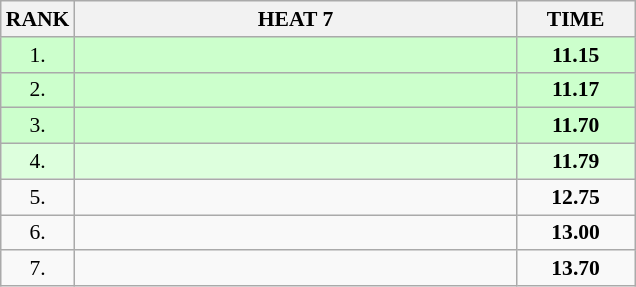<table class="wikitable" style="border-collapse: collapse; font-size: 90%;">
<tr>
<th>RANK</th>
<th style="width: 20em">HEAT 7</th>
<th style="width: 5em">TIME</th>
</tr>
<tr style="background:#ccffcc;">
<td align="center">1.</td>
<td></td>
<td align="center"><strong>11.15</strong></td>
</tr>
<tr style="background:#ccffcc;">
<td align="center">2.</td>
<td></td>
<td align="center"><strong>11.17</strong></td>
</tr>
<tr style="background:#ccffcc;">
<td align="center">3.</td>
<td></td>
<td align="center"><strong>11.70</strong></td>
</tr>
<tr style="background:#ddffdd;">
<td align="center">4.</td>
<td></td>
<td align="center"><strong>11.79</strong></td>
</tr>
<tr>
<td align="center">5.</td>
<td></td>
<td align="center"><strong>12.75</strong></td>
</tr>
<tr>
<td align="center">6.</td>
<td></td>
<td align="center"><strong>13.00</strong></td>
</tr>
<tr>
<td align="center">7.</td>
<td></td>
<td align="center"><strong>13.70</strong></td>
</tr>
</table>
